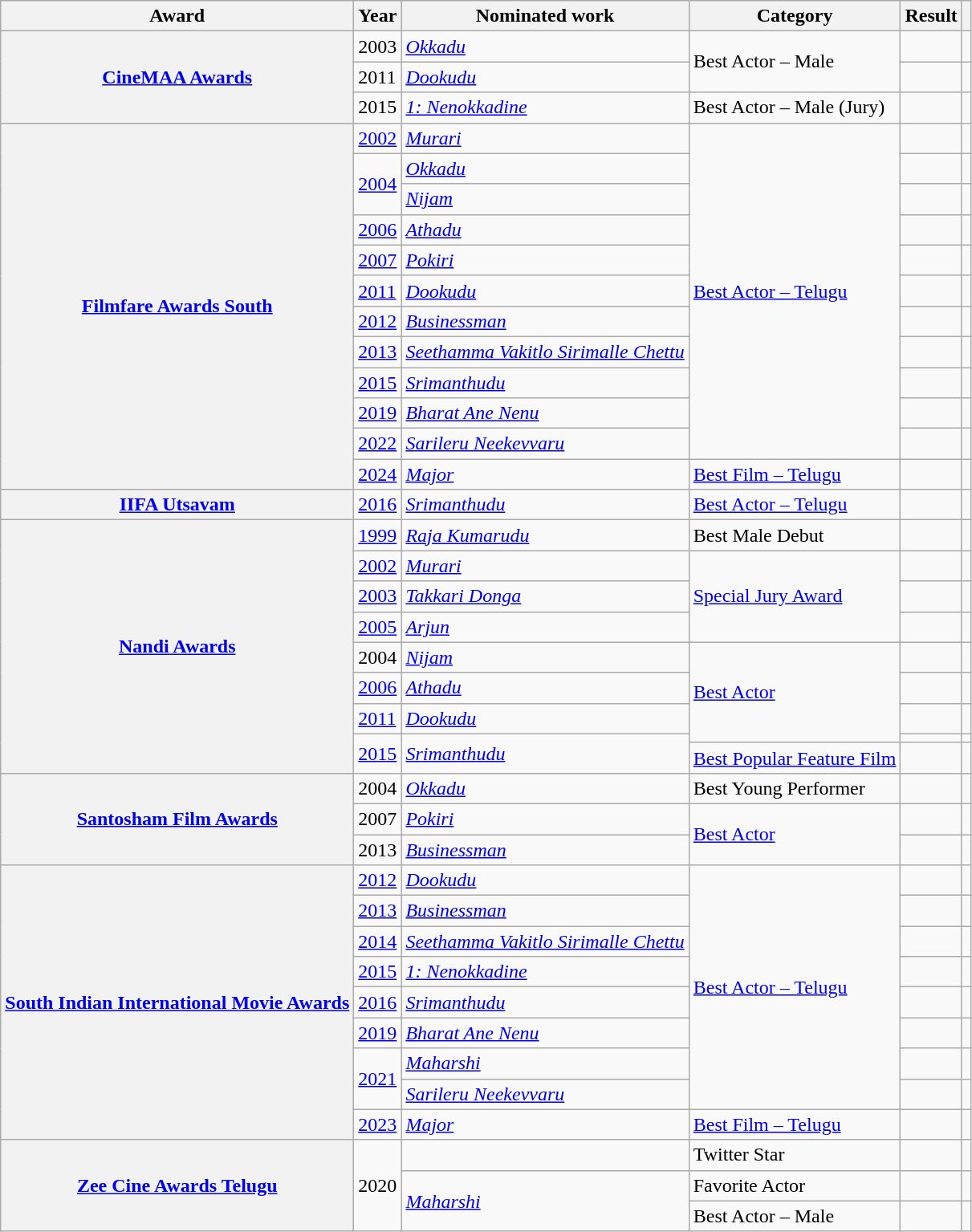<table class="wikitable sortable plainrowheaders">
<tr>
<th scope="col">Award</th>
<th scope="col">Year</th>
<th scope="col">Nominated work</th>
<th scope="col">Category</th>
<th scope="col">Result</th>
<th scope="col" class="unsortable"></th>
</tr>
<tr>
<th scope="row" rowspan="3"><a href='#'>CineMAA Awards</a></th>
<td>2003</td>
<td><em><a href='#'>Okkadu</a></em></td>
<td rowspan="2">Best Actor – Male</td>
<td></td>
<td style="text-align:center"></td>
</tr>
<tr>
<td>2011</td>
<td><em><a href='#'>Dookudu</a></em></td>
<td></td>
<td style="text-align:center"></td>
</tr>
<tr>
<td>2015</td>
<td><em><a href='#'>1: Nenokkadine</a></em></td>
<td>Best Actor – Male (Jury)</td>
<td></td>
<td style="text-align:center"></td>
</tr>
<tr>
<th rowspan="12" scope="row"><a href='#'>Filmfare Awards South</a></th>
<td><a href='#'>2002</a></td>
<td><em><a href='#'>Murari</a></em></td>
<td rowspan="11"><a href='#'>Best Actor – Telugu</a></td>
<td></td>
<td style="text-align:center"></td>
</tr>
<tr>
<td rowspan="2"><a href='#'>2004</a></td>
<td><em><a href='#'>Okkadu</a></em></td>
<td></td>
<td style="text-align:center"></td>
</tr>
<tr>
<td><em><a href='#'>Nijam</a></em></td>
<td></td>
<td style="text-align:center"></td>
</tr>
<tr>
<td><a href='#'>2006</a></td>
<td><em><a href='#'>Athadu</a></em></td>
<td></td>
<td style="text-align:center"></td>
</tr>
<tr>
<td><a href='#'>2007</a></td>
<td><em><a href='#'>Pokiri</a></em></td>
<td></td>
<td style="text-align:center"></td>
</tr>
<tr>
<td><a href='#'>2011</a></td>
<td><em><a href='#'>Dookudu</a></em></td>
<td></td>
<td style="text-align:center"></td>
</tr>
<tr>
<td><a href='#'>2012</a></td>
<td><em><a href='#'>Businessman</a></em></td>
<td></td>
<td style="text-align:center"></td>
</tr>
<tr>
<td><a href='#'>2013</a></td>
<td><em><a href='#'>Seethamma Vakitlo Sirimalle Chettu</a></em></td>
<td></td>
<td style="text-align:center"></td>
</tr>
<tr>
<td><a href='#'>2015</a></td>
<td><em><a href='#'>Srimanthudu</a></em></td>
<td></td>
<td style="text-align:center"></td>
</tr>
<tr>
<td><a href='#'>2019</a></td>
<td><em><a href='#'>Bharat Ane Nenu</a></em></td>
<td></td>
<td style="text-align:center"></td>
</tr>
<tr>
<td><a href='#'>2022</a></td>
<td><em><a href='#'>Sarileru Neekevvaru</a></em></td>
<td></td>
<td style="text-align:center"></td>
</tr>
<tr>
<td><a href='#'>2024</a></td>
<td><em><a href='#'>Major</a></em></td>
<td><a href='#'>Best Film – Telugu</a></td>
<td></td>
<td style="text-align:center"></td>
</tr>
<tr>
<th scope="row"><a href='#'>IIFA Utsavam</a></th>
<td><a href='#'>2016</a></td>
<td><em><a href='#'>Srimanthudu</a></em></td>
<td><a href='#'>Best Actor – Telugu</a></td>
<td></td>
<td style="text-align:center"></td>
</tr>
<tr>
<th scope="row" rowspan="9"><a href='#'>Nandi Awards</a></th>
<td><a href='#'>1999</a></td>
<td><em><a href='#'>Raja Kumarudu</a></em></td>
<td>Best Male Debut</td>
<td></td>
<td style="text-align:center"></td>
</tr>
<tr>
<td><a href='#'>2002</a></td>
<td><em><a href='#'>Murari</a></em></td>
<td rowspan="3"><a href='#'>Special Jury Award</a></td>
<td></td>
<td style="text-align:center"></td>
</tr>
<tr>
<td><a href='#'>2003</a></td>
<td><em><a href='#'>Takkari Donga</a></em></td>
<td></td>
<td style="text-align:center"></td>
</tr>
<tr>
<td><a href='#'>2005</a></td>
<td><em><a href='#'>Arjun</a></em></td>
<td></td>
<td style="text-align:center"></td>
</tr>
<tr>
<td>2004</td>
<td><em><a href='#'>Nijam</a></em></td>
<td rowspan="4"><a href='#'>Best Actor</a></td>
<td></td>
<td style="text-align:center"></td>
</tr>
<tr>
<td><a href='#'>2006</a></td>
<td><em><a href='#'>Athadu</a></em></td>
<td></td>
<td style="text-align:center"></td>
</tr>
<tr>
<td><a href='#'>2011</a></td>
<td><em><a href='#'>Dookudu</a></em></td>
<td></td>
<td style="text-align:center"></td>
</tr>
<tr>
<td rowspan="2"><a href='#'>2015</a></td>
<td rowspan="2"><em><a href='#'>Srimanthudu</a></em></td>
<td></td>
<td></td>
</tr>
<tr>
<td><a href='#'>Best Popular Feature Film</a></td>
<td></td>
<td style="text-align:center"></td>
</tr>
<tr>
<th scope="row" rowspan="3"><a href='#'>Santosham Film Awards</a></th>
<td>2004</td>
<td><em><a href='#'>Okkadu</a></em></td>
<td>Best Young Performer</td>
<td></td>
<td></td>
</tr>
<tr>
<td>2007</td>
<td><em><a href='#'>Pokiri</a></em></td>
<td rowspan="2"><a href='#'>Best Actor</a></td>
<td></td>
<td style="text-align:center"></td>
</tr>
<tr>
<td>2013</td>
<td><em><a href='#'>Businessman</a></em></td>
<td></td>
<td style="text-align:center"></td>
</tr>
<tr>
<th rowspan="9" scope="row"><a href='#'>South Indian International Movie Awards</a></th>
<td><a href='#'>2012</a></td>
<td><em><a href='#'>Dookudu</a></em></td>
<td rowspan="8"><a href='#'>Best Actor – Telugu</a></td>
<td></td>
<td style="text-align:center"></td>
</tr>
<tr>
<td><a href='#'>2013</a></td>
<td><em><a href='#'>Businessman</a></em></td>
<td></td>
<td style="text-align:center"></td>
</tr>
<tr>
<td><a href='#'>2014</a></td>
<td><em><a href='#'>Seethamma Vakitlo Sirimalle Chettu</a></em></td>
<td></td>
<td style="text-align:center"></td>
</tr>
<tr>
<td><a href='#'>2015</a></td>
<td><em><a href='#'>1: Nenokkadine</a></em></td>
<td></td>
<td style="text-align:center"></td>
</tr>
<tr>
<td><a href='#'>2016</a></td>
<td><em><a href='#'>Srimanthudu</a></em></td>
<td></td>
<td style="text-align:center"></td>
</tr>
<tr>
<td><a href='#'>2019</a></td>
<td><em><a href='#'>Bharat Ane Nenu</a></em></td>
<td></td>
<td style="text-align:center"></td>
</tr>
<tr>
<td rowspan="2"><a href='#'>2021</a></td>
<td><em><a href='#'>Maharshi</a></em></td>
<td></td>
<td></td>
</tr>
<tr>
<td><em><a href='#'>Sarileru Neekevvaru</a></em></td>
<td></td>
<td></td>
</tr>
<tr>
<td><a href='#'>2023</a></td>
<td><em><a href='#'>Major</a></em></td>
<td><a href='#'>Best Film – Telugu</a></td>
<td></td>
<td></td>
</tr>
<tr>
<th scope="row" rowspan="3"><a href='#'>Zee Cine Awards Telugu</a></th>
<td rowspan="3">2020</td>
<td></td>
<td>Twitter Star</td>
<td></td>
<td style="text-align:center"></td>
</tr>
<tr>
<td rowspan="2"><a href='#'><em>Maharshi</em></a></td>
<td>Favorite Actor</td>
<td></td>
<td style="text-align:center"></td>
</tr>
<tr>
<td>Best Actor – Male</td>
<td></td>
<td style="text-align:center"></td>
</tr>
</table>
